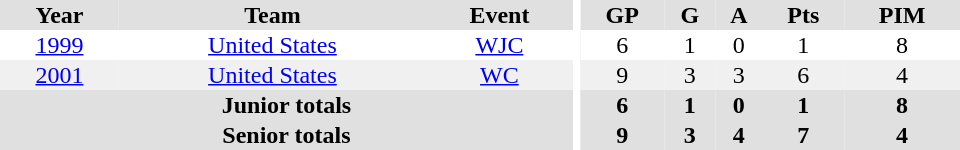<table border="0" cellpadding="1" cellspacing="0" style="text-align:center; width:40em">
<tr bgcolor="#e0e0e0">
<th>Year</th>
<th>Team</th>
<th>Event</th>
<th rowspan="99" bgcolor="#ffffff"></th>
<th>GP</th>
<th>G</th>
<th>A</th>
<th>Pts</th>
<th>PIM</th>
</tr>
<tr>
<td><a href='#'>1999</a></td>
<td><a href='#'>United States</a></td>
<td><a href='#'>WJC</a></td>
<td>6</td>
<td>1</td>
<td>0</td>
<td>1</td>
<td>8</td>
</tr>
<tr bgcolor="#f0f0f0">
<td><a href='#'>2001</a></td>
<td><a href='#'>United States</a></td>
<td><a href='#'>WC</a></td>
<td>9</td>
<td>3</td>
<td>3</td>
<td>6</td>
<td>4</td>
</tr>
<tr bgcolor="#e0e0e0">
<th colspan="3">Junior totals</th>
<th>6</th>
<th>1</th>
<th>0</th>
<th>1</th>
<th>8</th>
</tr>
<tr bgcolor="#e0e0e0">
<th colspan="3">Senior totals</th>
<th>9</th>
<th>3</th>
<th>4</th>
<th>7</th>
<th>4</th>
</tr>
</table>
